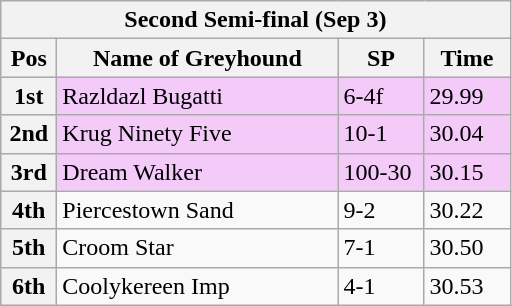<table class="wikitable">
<tr>
<th colspan="6">Second Semi-final (Sep 3)</th>
</tr>
<tr>
<th width=30>Pos</th>
<th width=180>Name of Greyhound</th>
<th width=50>SP</th>
<th width=50>Time</th>
</tr>
<tr style="background: #f4caf9;">
<th>1st</th>
<td>Razldazl Bugatti</td>
<td>6-4f</td>
<td>29.99</td>
</tr>
<tr style="background: #f4caf9;">
<th>2nd</th>
<td>Krug Ninety Five</td>
<td>10-1</td>
<td>30.04</td>
</tr>
<tr style="background: #f4caf9;">
<th>3rd</th>
<td>Dream Walker</td>
<td>100-30</td>
<td>30.15</td>
</tr>
<tr>
<th>4th</th>
<td>Piercestown Sand</td>
<td>9-2</td>
<td>30.22</td>
</tr>
<tr>
<th>5th</th>
<td>Croom Star</td>
<td>7-1</td>
<td>30.50</td>
</tr>
<tr>
<th>6th</th>
<td>Coolykereen Imp</td>
<td>4-1</td>
<td>30.53</td>
</tr>
</table>
